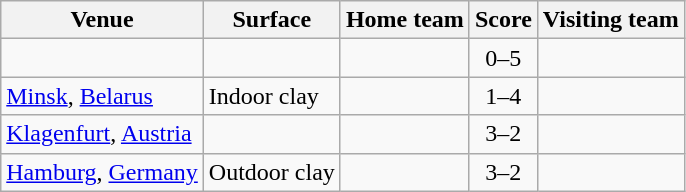<table class=wikitable style="border:1px solid #AAAAAA;">
<tr>
<th>Venue</th>
<th>Surface</th>
<th>Home team</th>
<th>Score</th>
<th>Visiting team</th>
</tr>
<tr>
<td></td>
<td></td>
<td></td>
<td align="center">0–5</td>
<td><strong></strong></td>
</tr>
<tr>
<td><a href='#'>Minsk</a>, <a href='#'>Belarus</a></td>
<td>Indoor clay</td>
<td></td>
<td align="center">1–4</td>
<td></td>
</tr>
<tr>
<td><a href='#'>Klagenfurt</a>, <a href='#'>Austria</a></td>
<td></td>
<td><strong></strong></td>
<td align="center">3–2</td>
<td></td>
</tr>
<tr>
<td><a href='#'>Hamburg</a>, <a href='#'>Germany</a></td>
<td>Outdoor clay</td>
<td><strong></strong></td>
<td align="center">3–2</td>
<td></td>
</tr>
</table>
